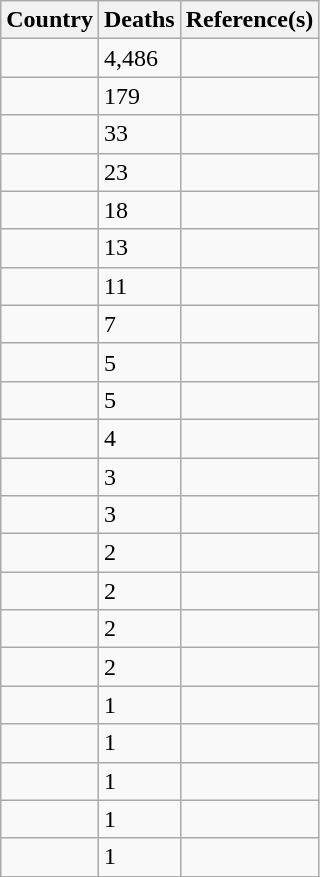<table class="wikitable sortable">
<tr>
<th>Country</th>
<th>Deaths</th>
<th>Reference(s)</th>
</tr>
<tr>
<td></td>
<td>4,486</td>
<td></td>
</tr>
<tr>
<td></td>
<td>179</td>
<td></td>
</tr>
<tr>
<td></td>
<td>33</td>
<td></td>
</tr>
<tr>
<td></td>
<td>23</td>
<td></td>
</tr>
<tr>
<td></td>
<td>18</td>
<td></td>
</tr>
<tr>
<td></td>
<td>13</td>
<td></td>
</tr>
<tr>
<td></td>
<td>11</td>
<td></td>
</tr>
<tr>
<td></td>
<td>7</td>
<td></td>
</tr>
<tr>
<td></td>
<td>5</td>
<td></td>
</tr>
<tr>
<td></td>
<td>5</td>
<td></td>
</tr>
<tr>
<td></td>
<td>4</td>
<td></td>
</tr>
<tr>
<td></td>
<td>3</td>
<td></td>
</tr>
<tr>
<td></td>
<td>3</td>
<td></td>
</tr>
<tr>
<td></td>
<td>2</td>
<td></td>
</tr>
<tr>
<td></td>
<td>2</td>
<td></td>
</tr>
<tr>
<td></td>
<td>2</td>
<td></td>
</tr>
<tr>
<td></td>
<td>2</td>
<td></td>
</tr>
<tr>
<td></td>
<td>1</td>
<td></td>
</tr>
<tr>
<td></td>
<td>1</td>
<td></td>
</tr>
<tr>
<td></td>
<td>1</td>
<td></td>
</tr>
<tr>
<td></td>
<td>1</td>
<td></td>
</tr>
<tr>
<td></td>
<td>1</td>
<td></td>
</tr>
</table>
